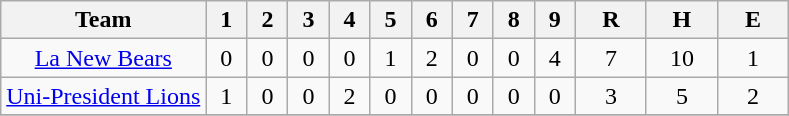<table class=wikitable style="text-align:center">
<tr>
<th>Team</th>
<th>1</th>
<th>2</th>
<th>3</th>
<th>4</th>
<th>5</th>
<th>6</th>
<th>7</th>
<th>8</th>
<th>9</th>
<th>R</th>
<th>H</th>
<th>E</th>
</tr>
<tr>
<td><a href='#'>La New Bears</a></td>
<td width = "20">0</td>
<td width = "20">0</td>
<td width = "20">0</td>
<td width = "20">0</td>
<td width = "20">1</td>
<td width = "20">2</td>
<td width = "20">0</td>
<td width = "20">0</td>
<td width = "20">4</td>
<td width = "40">7</td>
<td width = "40">10</td>
<td width = "40">1</td>
</tr>
<tr>
<td><a href='#'>Uni-President Lions</a></td>
<td>1</td>
<td>0</td>
<td>0</td>
<td>2</td>
<td>0</td>
<td>0</td>
<td>0</td>
<td>0</td>
<td>0</td>
<td>3</td>
<td>5</td>
<td>2</td>
</tr>
<tr>
</tr>
</table>
